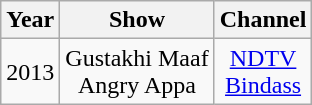<table class="wikitable sortable" style="text-align:center;">
<tr>
<th>Year</th>
<th>Show</th>
<th>Channel</th>
</tr>
<tr>
<td>2013</td>
<td>Gustakhi Maaf <br>Angry Appa</td>
<td><a href='#'>NDTV</a> <br><a href='#'>Bindass</a></td>
</tr>
</table>
